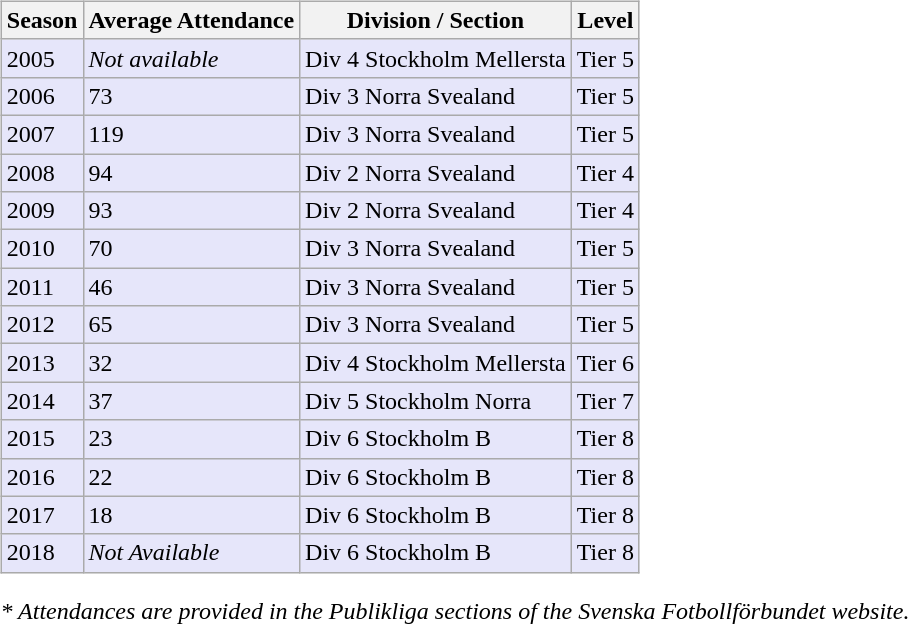<table>
<tr>
<td valign="top" width=0%><br><table class="wikitable">
<tr style="background:#f0f6fa;">
<th><strong>Season</strong></th>
<th><strong>Average Attendance</strong></th>
<th><strong>Division / Section</strong></th>
<th><strong>Level</strong></th>
</tr>
<tr>
<td style="background:#E6E6FA;">2005</td>
<td style="background:#E6E6FA;"><em>Not available</em></td>
<td style="background:#E6E6FA;">Div 4 Stockholm Mellersta</td>
<td style="background:#E6E6FA;">Tier 5</td>
</tr>
<tr>
<td style="background:#E6E6FA;">2006</td>
<td style="background:#E6E6FA;">73</td>
<td style="background:#E6E6FA;">Div 3 Norra Svealand</td>
<td style="background:#E6E6FA;">Tier 5</td>
</tr>
<tr>
<td style="background:#E6E6FA;">2007</td>
<td style="background:#E6E6FA;">119</td>
<td style="background:#E6E6FA;">Div 3 Norra Svealand</td>
<td style="background:#E6E6FA;">Tier 5</td>
</tr>
<tr>
<td style="background:#E6E6FA;">2008</td>
<td style="background:#E6E6FA;">94</td>
<td style="background:#E6E6FA;">Div 2 Norra Svealand</td>
<td style="background:#E6E6FA;">Tier 4</td>
</tr>
<tr>
<td style="background:#E6E6FA;">2009</td>
<td style="background:#E6E6FA;">93</td>
<td style="background:#E6E6FA;">Div 2 Norra Svealand</td>
<td style="background:#E6E6FA;">Tier 4</td>
</tr>
<tr>
<td style="background:#E6E6FA;">2010</td>
<td style="background:#E6E6FA;">70</td>
<td style="background:#E6E6FA;">Div 3 Norra Svealand</td>
<td style="background:#E6E6FA;">Tier 5</td>
</tr>
<tr>
<td style="background:#E6E6FA;">2011</td>
<td style="background:#E6E6FA;">46</td>
<td style="background:#E6E6FA;">Div 3 Norra Svealand</td>
<td style="background:#E6E6FA;">Tier 5</td>
</tr>
<tr>
<td style="background:#E6E6FA;">2012</td>
<td style="background:#E6E6FA;">65</td>
<td style="background:#E6E6FA;">Div 3 Norra Svealand</td>
<td style="background:#E6E6FA;">Tier 5</td>
</tr>
<tr>
<td style="background:#E6E6FA;">2013</td>
<td style="background:#E6E6FA;">32</td>
<td style="background:#E6E6FA;">Div 4 Stockholm Mellersta</td>
<td style="background:#E6E6FA;">Tier 6</td>
</tr>
<tr>
<td style="background:#E6E6FA;">2014</td>
<td style="background:#E6E6FA;">37</td>
<td style="background:#E6E6FA;">Div 5 Stockholm Norra</td>
<td style="background:#E6E6FA;">Tier 7</td>
</tr>
<tr>
<td style="background:#E6E6FA;">2015</td>
<td style="background:#E6E6FA;">23</td>
<td style="background:#E6E6FA;">Div 6 Stockholm B</td>
<td style="background:#E6E6FA;">Tier 8</td>
</tr>
<tr>
<td style="background:#E6E6FA;">2016</td>
<td style="background:#E6E6FA;">22</td>
<td style="background:#E6E6FA;">Div 6 Stockholm B</td>
<td style="background:#E6E6FA;">Tier 8</td>
</tr>
<tr>
<td style="background:#E6E6FA;">2017</td>
<td style="background:#E6E6FA;">18</td>
<td style="background:#E6E6FA;">Div 6 Stockholm B</td>
<td style="background:#E6E6FA;">Tier 8</td>
</tr>
<tr>
<td style="background:#E6E6FA;">2018</td>
<td style="background:#E6E6FA;"><em>Not Available</em></td>
<td style="background:#E6E6FA;">Div 6 Stockholm B</td>
<td style="background:#E6E6FA;">Tier 8</td>
</tr>
</table>
<em>* Attendances are provided in the Publikliga sections of the Svenska Fotbollförbundet website.</em> </td>
</tr>
</table>
